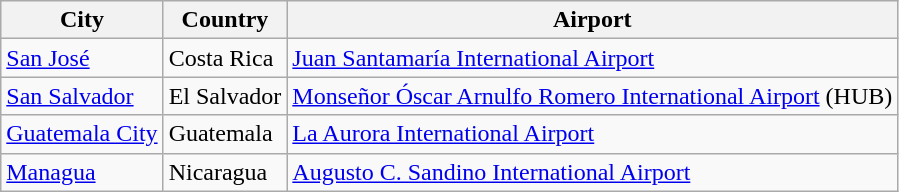<table class="wikitable">
<tr>
<th>City</th>
<th>Country</th>
<th>Airport</th>
</tr>
<tr>
<td><a href='#'>San José</a></td>
<td>Costa Rica</td>
<td><a href='#'>Juan Santamaría International Airport</a></td>
</tr>
<tr>
<td><a href='#'>San Salvador</a></td>
<td>El Salvador</td>
<td><a href='#'>Monseñor Óscar Arnulfo Romero International Airport</a> (HUB)</td>
</tr>
<tr>
<td><a href='#'>Guatemala City</a></td>
<td>Guatemala</td>
<td><a href='#'>La Aurora International Airport</a></td>
</tr>
<tr>
<td><a href='#'>Managua</a></td>
<td>Nicaragua</td>
<td><a href='#'>Augusto C. Sandino International Airport</a></td>
</tr>
</table>
